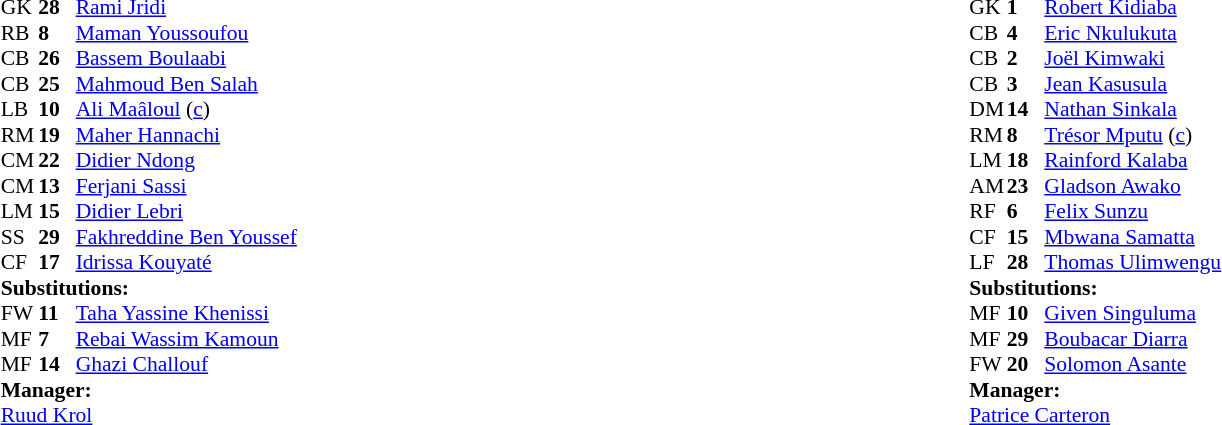<table width=100%>
<tr>
<td valign="top" width="50%"><br><table style="font-size:90%" cellspacing="0" cellpadding="0" align=center>
<tr>
<th width=25></th>
<th width=25></th>
</tr>
<tr>
<td>GK</td>
<td><strong>28</strong></td>
<td> <a href='#'>Rami Jridi</a></td>
</tr>
<tr>
<td>RB</td>
<td><strong>8</strong></td>
<td> <a href='#'>Maman Youssoufou</a></td>
</tr>
<tr>
<td>CB</td>
<td><strong>26</strong></td>
<td> <a href='#'>Bassem Boulaabi</a></td>
</tr>
<tr>
<td>CB</td>
<td><strong>25</strong></td>
<td> <a href='#'>Mahmoud Ben Salah</a></td>
</tr>
<tr>
<td>LB</td>
<td><strong>10</strong></td>
<td> <a href='#'>Ali Maâloul</a> (<a href='#'>c</a>)</td>
</tr>
<tr>
<td>RM</td>
<td><strong>19</strong></td>
<td> <a href='#'>Maher Hannachi</a></td>
<td></td>
<td></td>
</tr>
<tr>
<td>CM</td>
<td><strong>22</strong></td>
<td> <a href='#'>Didier Ndong</a></td>
<td></td>
</tr>
<tr>
<td>CM</td>
<td><strong>13</strong></td>
<td> <a href='#'>Ferjani Sassi</a></td>
</tr>
<tr>
<td>LM</td>
<td><strong>15</strong></td>
<td> <a href='#'>Didier Lebri</a></td>
<td></td>
<td></td>
</tr>
<tr>
<td>SS</td>
<td><strong>29</strong></td>
<td> <a href='#'>Fakhreddine Ben Youssef</a></td>
</tr>
<tr>
<td>CF</td>
<td><strong>17</strong></td>
<td> <a href='#'>Idrissa Kouyaté</a></td>
<td></td>
<td></td>
</tr>
<tr>
<td colspan=3><strong>Substitutions:</strong></td>
</tr>
<tr>
<td>FW</td>
<td><strong>11</strong></td>
<td> <a href='#'>Taha Yassine Khenissi</a></td>
<td></td>
<td></td>
</tr>
<tr>
<td>MF</td>
<td><strong>7</strong></td>
<td> <a href='#'>Rebai Wassim Kamoun</a></td>
<td></td>
<td></td>
</tr>
<tr>
<td>MF</td>
<td><strong>14</strong></td>
<td> <a href='#'>Ghazi Challouf</a></td>
<td></td>
<td></td>
</tr>
<tr>
<td colspan=3><strong>Manager:</strong></td>
</tr>
<tr>
<td colspan=4> <a href='#'>Ruud Krol</a></td>
</tr>
</table>
</td>
<td valign="top" width="50%"><br><table style="font-size:90%" cellspacing="0" cellpadding="0" align=center>
<tr>
<th width=25></th>
<th width=25></th>
</tr>
<tr>
<td>GK</td>
<td><strong>1</strong></td>
<td> <a href='#'>Robert Kidiaba</a></td>
</tr>
<tr>
<td>CB</td>
<td><strong>4</strong></td>
<td> <a href='#'>Eric Nkulukuta</a></td>
<td></td>
</tr>
<tr>
<td>CB</td>
<td><strong>2</strong></td>
<td> <a href='#'>Joël Kimwaki</a></td>
</tr>
<tr>
<td>CB</td>
<td><strong>3</strong></td>
<td> <a href='#'>Jean Kasusula</a></td>
</tr>
<tr>
<td>DM</td>
<td><strong>14</strong></td>
<td> <a href='#'>Nathan Sinkala</a></td>
<td></td>
</tr>
<tr>
<td>RM</td>
<td><strong>8</strong></td>
<td> <a href='#'>Trésor Mputu</a> (<a href='#'>c</a>)</td>
</tr>
<tr>
<td>LM</td>
<td><strong>18</strong></td>
<td> <a href='#'>Rainford Kalaba</a></td>
<td></td>
<td></td>
</tr>
<tr>
<td>AM</td>
<td><strong>23</strong></td>
<td> <a href='#'>Gladson Awako</a></td>
<td></td>
<td></td>
</tr>
<tr>
<td>RF</td>
<td><strong>6</strong></td>
<td> <a href='#'>Felix Sunzu</a></td>
</tr>
<tr>
<td>CF</td>
<td><strong>15</strong></td>
<td> <a href='#'>Mbwana Samatta</a></td>
</tr>
<tr>
<td>LF</td>
<td><strong>28</strong></td>
<td> <a href='#'>Thomas Ulimwengu</a></td>
<td></td>
<td></td>
</tr>
<tr>
<td colspan=3><strong>Substitutions:</strong></td>
</tr>
<tr>
<td>MF</td>
<td><strong>10</strong></td>
<td> <a href='#'>Given Singuluma</a></td>
<td></td>
<td></td>
</tr>
<tr>
<td>MF</td>
<td><strong>29</strong></td>
<td> <a href='#'>Boubacar Diarra</a></td>
<td></td>
<td></td>
</tr>
<tr>
<td>FW</td>
<td><strong>20</strong></td>
<td> <a href='#'>Solomon Asante</a></td>
<td></td>
<td></td>
</tr>
<tr>
<td colspan=3><strong>Manager:</strong></td>
</tr>
<tr>
<td colspan=4> <a href='#'>Patrice Carteron</a></td>
</tr>
</table>
</td>
</tr>
</table>
